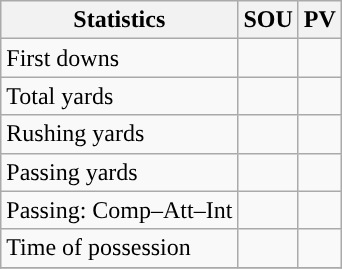<table class="wikitable" style="float: left;">
<tr>
<th>Statistics</th>
<th>SOU</th>
<th>PV</th>
</tr>
<tr>
<td>First downs</td>
<td></td>
<td></td>
</tr>
<tr>
<td>Total yards</td>
<td></td>
<td></td>
</tr>
<tr>
<td>Rushing yards</td>
<td></td>
<td></td>
</tr>
<tr>
<td>Passing yards</td>
<td></td>
<td></td>
</tr>
<tr>
<td>Passing: Comp–Att–Int</td>
<td></td>
<td></td>
</tr>
<tr>
<td>Time of possession</td>
<td></td>
<td></td>
</tr>
<tr>
</tr>
</table>
